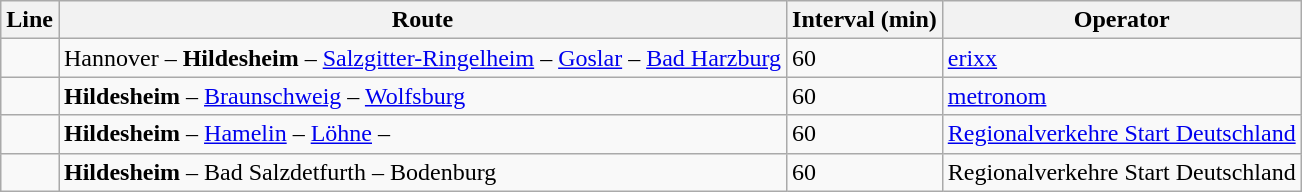<table class="wikitable">
<tr>
<th>Line</th>
<th>Route</th>
<th>Interval (min)</th>
<th>Operator</th>
</tr>
<tr>
<td align="center"></td>
<td>Hannover – <strong>Hildesheim</strong> – <a href='#'>Salzgitter-Ringelheim</a> – <a href='#'>Goslar</a> – <a href='#'>Bad Harzburg</a></td>
<td>60</td>
<td><a href='#'>erixx</a></td>
</tr>
<tr>
<td align="center"></td>
<td><strong>Hildesheim</strong> – <a href='#'>Braunschweig</a> – <a href='#'>Wolfsburg</a></td>
<td>60</td>
<td><a href='#'>metronom</a></td>
</tr>
<tr>
<td align="center"></td>
<td><strong>Hildesheim</strong> – <a href='#'>Hamelin</a> – <a href='#'>Löhne</a> – </td>
<td>60</td>
<td><a href='#'>Regionalverkehre Start Deutschland</a></td>
</tr>
<tr>
<td align="center"></td>
<td><strong>Hildesheim</strong> – Bad Salzdetfurth – Bodenburg</td>
<td>60</td>
<td>Regionalverkehre Start Deutschland</td>
</tr>
</table>
